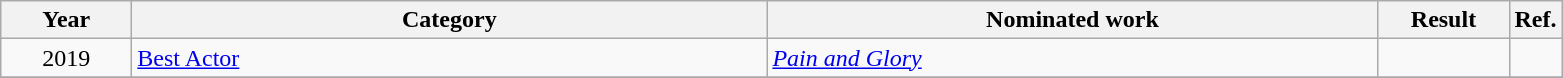<table class=wikitable>
<tr>
<th scope="col" style="width:5em;">Year</th>
<th scope="col" style="width:26em;">Category</th>
<th scope="col" style="width:25em;">Nominated work</th>
<th scope="col" style="width:5em;">Result</th>
<th>Ref.</th>
</tr>
<tr>
<td style="text-align:center;">2019</td>
<td><a href='#'>Best Actor</a></td>
<td><em><a href='#'>Pain and Glory</a></em></td>
<td></td>
<td style="text-align:center;"></td>
</tr>
<tr>
</tr>
</table>
